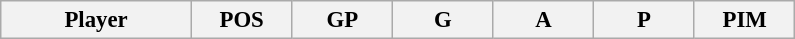<table class="wikitable sortable" style="text-align:left; font-size:95%">
<tr>
<th width="120px">Player</th>
<th width="60px">POS</th>
<th width="60px">GP</th>
<th width="60px">G</th>
<th width="60px">A</th>
<th width="60px">P</th>
<th width="60px">PIM<br></th>
</tr>
</table>
